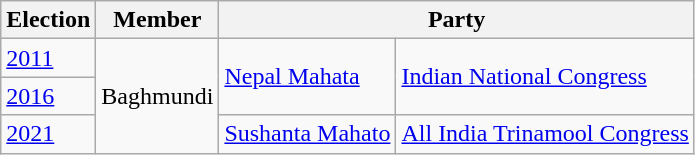<table class="wikitable sortable">
<tr>
<th>Election</th>
<th>Member</th>
<th colspan=2>Party</th>
</tr>
<tr>
<td><a href='#'>2011</a></td>
<td rowspan=3>Baghmundi</td>
<td rowspan=2><a href='#'>Nepal Mahata</a></td>
<td rowspan=2><a href='#'>Indian National Congress</a></td>
</tr>
<tr>
<td><a href='#'>2016</a></td>
</tr>
<tr>
<td><a href='#'>2021</a></td>
<td><a href='#'>Sushanta Mahato</a></td>
<td><a href='#'>All India Trinamool Congress</a></td>
</tr>
</table>
